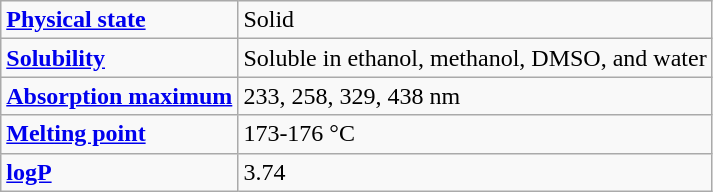<table class="wikitable">
<tr>
<td><strong><a href='#'>Physical state</a></strong></td>
<td>Solid</td>
</tr>
<tr>
<td><strong><a href='#'>Solubility</a></strong></td>
<td>Soluble in ethanol, methanol, DMSO, and water</td>
</tr>
<tr>
<td><strong><a href='#'>Absorption maximum</a></strong></td>
<td>233, 258, 329, 438 nm</td>
</tr>
<tr>
<td><strong><a href='#'>Melting point</a></strong></td>
<td>173-176 °C</td>
</tr>
<tr>
<td><strong><a href='#'>logP</a></strong></td>
<td>3.74</td>
</tr>
</table>
